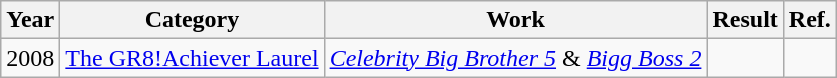<table class="wikitable">
<tr>
<th>Year</th>
<th>Category</th>
<th>Work</th>
<th>Result</th>
<th>Ref.</th>
</tr>
<tr>
<td>2008</td>
<td><a href='#'>The GR8!Achiever Laurel</a></td>
<td><em><a href='#'>Celebrity Big Brother 5</a></em> & <em><a href='#'>Bigg Boss 2</a></em></td>
<td></td>
<td></td>
</tr>
</table>
